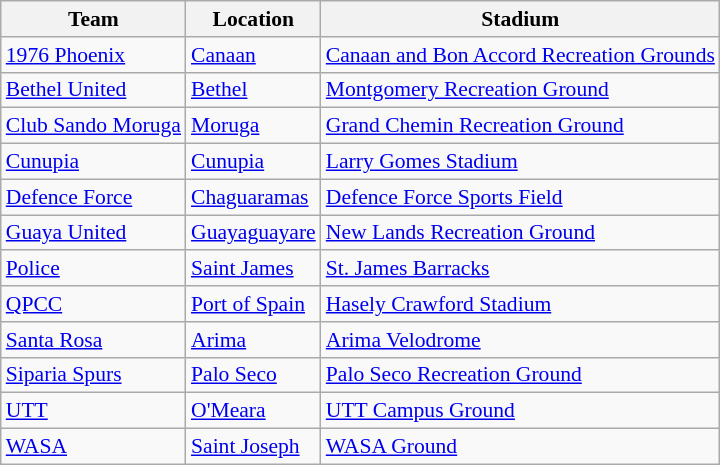<table class="sortable wikitable" style="font-size:90%;">
<tr>
<th>Team</th>
<th>Location</th>
<th>Stadium</th>
</tr>
<tr>
<td><a href='#'>1976 Phoenix</a></td>
<td><a href='#'>Canaan</a></td>
<td><a href='#'>Canaan and Bon Accord Recreation Grounds</a></td>
</tr>
<tr>
<td><a href='#'>Bethel United</a></td>
<td><a href='#'>Bethel</a></td>
<td><a href='#'>Montgomery Recreation Ground</a></td>
</tr>
<tr>
<td><a href='#'>Club Sando Moruga</a></td>
<td><a href='#'>Moruga</a></td>
<td><a href='#'>Grand Chemin Recreation Ground</a></td>
</tr>
<tr>
<td><a href='#'>Cunupia</a></td>
<td><a href='#'>Cunupia</a></td>
<td><a href='#'>Larry Gomes Stadium</a></td>
</tr>
<tr>
<td><a href='#'>Defence Force</a></td>
<td><a href='#'>Chaguaramas</a></td>
<td><a href='#'>Defence Force Sports Field</a></td>
</tr>
<tr>
<td><a href='#'>Guaya United</a></td>
<td><a href='#'>Guayaguayare</a></td>
<td><a href='#'>New Lands Recreation Ground</a></td>
</tr>
<tr>
<td><a href='#'>Police</a></td>
<td><a href='#'>Saint James</a></td>
<td><a href='#'>St. James Barracks</a></td>
</tr>
<tr>
<td><a href='#'>QPCC</a></td>
<td><a href='#'>Port of Spain</a></td>
<td><a href='#'>Hasely Crawford Stadium</a></td>
</tr>
<tr>
<td><a href='#'>Santa Rosa</a></td>
<td><a href='#'>Arima</a></td>
<td><a href='#'>Arima Velodrome</a></td>
</tr>
<tr>
<td><a href='#'>Siparia Spurs</a></td>
<td><a href='#'>Palo Seco</a></td>
<td><a href='#'>Palo Seco Recreation Ground</a></td>
</tr>
<tr>
<td><a href='#'>UTT</a></td>
<td><a href='#'>O'Meara</a></td>
<td><a href='#'>UTT Campus Ground</a></td>
</tr>
<tr>
<td><a href='#'>WASA</a></td>
<td><a href='#'>Saint Joseph</a></td>
<td><a href='#'>WASA Ground</a></td>
</tr>
</table>
